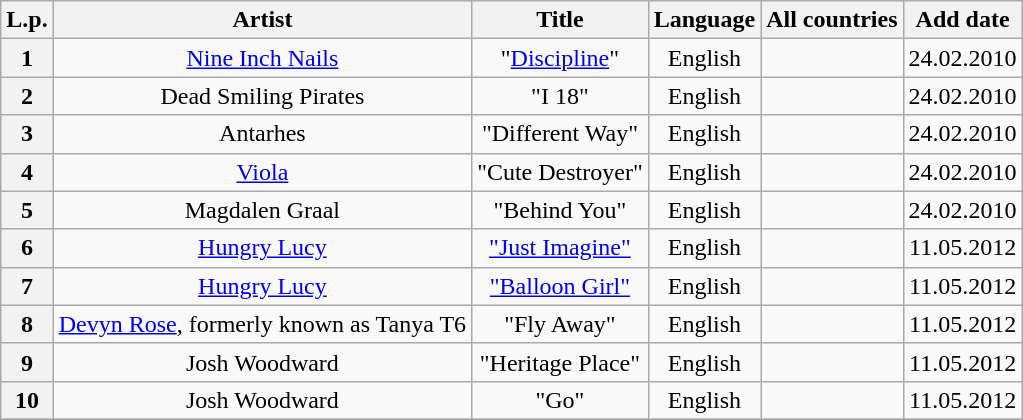<table class="wikitable">
<tr>
<th>L.p.</th>
<th>Artist</th>
<th>Title</th>
<th>Language</th>
<th>All countries</th>
<th>Add date</th>
</tr>
<tr align="center">
<th>1</th>
<td><a href='#'>Nine Inch Nails</a></td>
<td>"<a href='#'>Discipline</a>"</td>
<td>English</td>
<td></td>
<td>24.02.2010</td>
</tr>
<tr align="center">
<th>2</th>
<td>Dead Smiling Pirates</td>
<td>"I 18"</td>
<td>English</td>
<td></td>
<td>24.02.2010</td>
</tr>
<tr align="center">
<th>3</th>
<td>Antarhes</td>
<td>"Different Way"</td>
<td>English</td>
<td></td>
<td>24.02.2010</td>
</tr>
<tr align="center">
<th>4</th>
<td><a href='#'>Viola</a></td>
<td>"Cute Destroyer"</td>
<td>English</td>
<td></td>
<td>24.02.2010</td>
</tr>
<tr align="center">
<th>5</th>
<td>Magdalen Graal</td>
<td>"Behind You"</td>
<td>English</td>
<td></td>
<td>24.02.2010</td>
</tr>
<tr align="center">
<th>6</th>
<td><a href='#'>Hungry Lucy</a></td>
<td><a href='#'>"Just Imagine"</a></td>
<td>English</td>
<td></td>
<td>11.05.2012</td>
</tr>
<tr align="center">
<th>7</th>
<td><a href='#'>Hungry Lucy</a></td>
<td><a href='#'>"Balloon Girl"</a></td>
<td>English</td>
<td></td>
<td>11.05.2012</td>
</tr>
<tr align="center">
<th>8</th>
<td><a href='#'>Devyn Rose</a>, formerly known as Tanya T6</td>
<td>"Fly Away"</td>
<td>English</td>
<td></td>
<td>11.05.2012</td>
</tr>
<tr align="center">
<th>9</th>
<td>Josh Woodward</td>
<td>"Heritage Place"</td>
<td>English</td>
<td></td>
<td>11.05.2012</td>
</tr>
<tr align="center">
<th>10</th>
<td>Josh Woodward</td>
<td>"Go"</td>
<td>English</td>
<td></td>
<td>11.05.2012</td>
</tr>
<tr align="center">
</tr>
</table>
